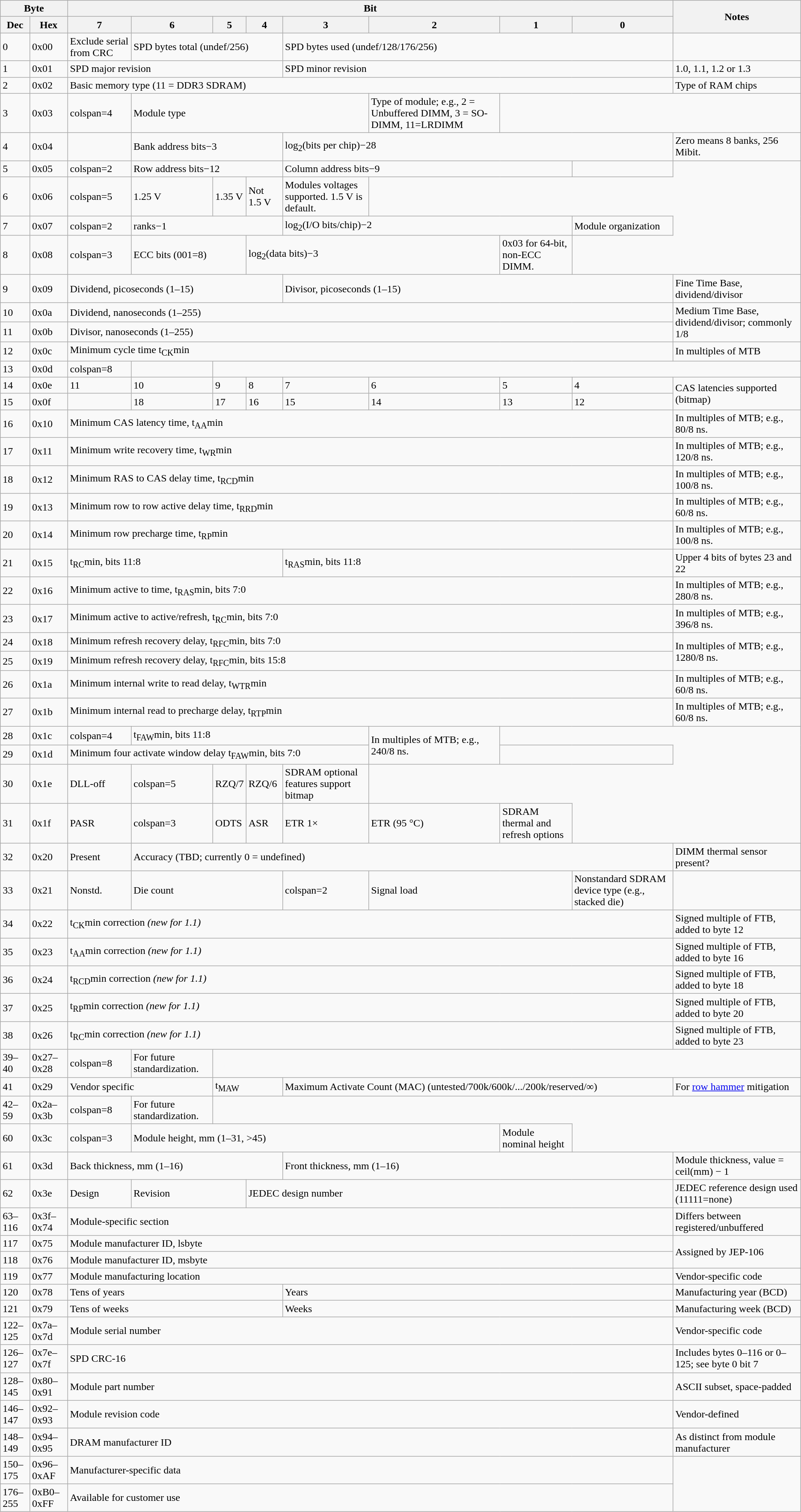<table class=wikitable>
<tr>
<th colspan=2>Byte</th>
<th colspan=8>Bit</th>
<th rowspan=2>Notes</th>
</tr>
<tr>
<th>Dec</th>
<th>Hex</th>
<th>7</th>
<th>6</th>
<th>5</th>
<th>4</th>
<th>3</th>
<th>2</th>
<th>1</th>
<th>0</th>
</tr>
<tr>
<td>0</td>
<td>0x00</td>
<td>Exclude serial from CRC</td>
<td colspan=3>SPD bytes total (undef/256)</td>
<td colspan=4>SPD bytes used (undef/128/176/256)</td>
<td></td>
</tr>
<tr>
<td>1</td>
<td>0x01</td>
<td colspan=4>SPD major revision</td>
<td colspan=4>SPD minor revision</td>
<td>1.0, 1.1, 1.2 or 1.3</td>
</tr>
<tr>
<td>2</td>
<td>0x02</td>
<td colspan=8>Basic memory type (11 = DDR3 SDRAM)</td>
<td>Type of RAM chips</td>
</tr>
<tr>
<td>3</td>
<td>0x03</td>
<td>colspan=4 </td>
<td colspan=4>Module type</td>
<td>Type of module; e.g., 2 = Unbuffered DIMM, 3 = SO-DIMM, 11=LRDIMM</td>
</tr>
<tr>
<td>4</td>
<td>0x04</td>
<td></td>
<td colspan=3>Bank address bits−3</td>
<td colspan=4>log<sub>2</sub>(bits per chip)−28</td>
<td>Zero means 8 banks, 256 Mibit.</td>
</tr>
<tr>
<td>5</td>
<td>0x05</td>
<td>colspan=2 </td>
<td colspan=3>Row address bits−12</td>
<td colspan=3>Column address bits−9</td>
<td></td>
</tr>
<tr>
<td>6</td>
<td>0x06</td>
<td>colspan=5 </td>
<td>1.25 V</td>
<td>1.35 V</td>
<td>Not 1.5 V</td>
<td>Modules voltages supported. 1.5 V is default.</td>
</tr>
<tr>
<td>7</td>
<td>0x07</td>
<td>colspan=2 </td>
<td colspan=3>ranks−1</td>
<td colspan=3>log<sub>2</sub>(I/O bits/chip)−2</td>
<td>Module organization</td>
</tr>
<tr>
<td>8</td>
<td>0x08</td>
<td>colspan=3 </td>
<td colspan=2>ECC bits (001=8)</td>
<td colspan=3>log<sub>2</sub>(data bits)−3</td>
<td>0x03 for 64-bit, non-ECC DIMM.</td>
</tr>
<tr>
<td>9</td>
<td>0x09</td>
<td colspan=4>Dividend, picoseconds (1–15)</td>
<td colspan=4>Divisor, picoseconds (1–15)</td>
<td>Fine Time Base, dividend/divisor</td>
</tr>
<tr>
<td>10</td>
<td>0x0a</td>
<td colspan=8>Dividend, nanoseconds (1–255)</td>
<td rowspan=2>Medium Time Base, dividend/divisor; commonly 1/8</td>
</tr>
<tr>
<td>11</td>
<td>0x0b</td>
<td colspan=8>Divisor, nanoseconds (1–255)</td>
</tr>
<tr>
<td>12</td>
<td>0x0c</td>
<td colspan=8>Minimum cycle time t<sub>CK</sub>min</td>
<td>In multiples of MTB</td>
</tr>
<tr>
<td>13</td>
<td>0x0d</td>
<td>colspan=8 </td>
<td></td>
</tr>
<tr>
<td>14</td>
<td>0x0e</td>
<td>11</td>
<td>10</td>
<td>9</td>
<td>8</td>
<td>7</td>
<td>6</td>
<td>5</td>
<td>4</td>
<td rowspan=2>CAS latencies supported (bitmap)</td>
</tr>
<tr>
<td>15</td>
<td>0x0f</td>
<td></td>
<td>18</td>
<td>17</td>
<td>16</td>
<td>15</td>
<td>14</td>
<td>13</td>
<td>12</td>
</tr>
<tr>
<td>16</td>
<td>0x10</td>
<td colspan=8>Minimum CAS latency time, t<sub>AA</sub>min</td>
<td>In multiples of MTB; e.g., 80/8 ns.</td>
</tr>
<tr>
<td>17</td>
<td>0x11</td>
<td colspan=8>Minimum write recovery time, t<sub>WR</sub>min</td>
<td>In multiples of MTB; e.g., 120/8 ns.</td>
</tr>
<tr>
<td>18</td>
<td>0x12</td>
<td colspan=8>Minimum RAS to CAS delay time, t<sub>RCD</sub>min</td>
<td>In multiples of MTB; e.g., 100/8 ns.</td>
</tr>
<tr>
<td>19</td>
<td>0x13</td>
<td colspan=8>Minimum row to row active delay time, t<sub>RRD</sub>min</td>
<td>In multiples of MTB; e.g., 60/8 ns.</td>
</tr>
<tr>
<td>20</td>
<td>0x14</td>
<td colspan=8>Minimum row precharge time, t<sub>RP</sub>min</td>
<td>In multiples of MTB; e.g., 100/8 ns.</td>
</tr>
<tr>
<td>21</td>
<td>0x15</td>
<td colspan=4>t<sub>RC</sub>min, bits 11:8</td>
<td colspan=4>t<sub>RAS</sub>min, bits 11:8</td>
<td>Upper 4 bits of bytes 23 and 22</td>
</tr>
<tr>
<td>22</td>
<td>0x16</td>
<td colspan=8>Minimum active to time, t<sub>RAS</sub>min, bits 7:0</td>
<td>In multiples of MTB; e.g., 280/8 ns.</td>
</tr>
<tr>
<td>23</td>
<td>0x17</td>
<td colspan=8>Minimum active to active/refresh, t<sub>RC</sub>min, bits 7:0</td>
<td>In multiples of MTB; e.g., 396/8 ns.</td>
</tr>
<tr>
<td>24</td>
<td>0x18</td>
<td colspan=8>Minimum refresh recovery delay, t<sub>RFC</sub>min, bits 7:0</td>
<td rowspan=2>In multiples of MTB; e.g., 1280/8 ns.</td>
</tr>
<tr>
<td>25</td>
<td>0x19</td>
<td colspan=8>Minimum refresh recovery delay, t<sub>RFC</sub>min, bits 15:8</td>
</tr>
<tr>
<td>26</td>
<td>0x1a</td>
<td colspan=8>Minimum internal write to read delay, t<sub>WTR</sub>min</td>
<td>In multiples of MTB; e.g., 60/8 ns.</td>
</tr>
<tr>
<td>27</td>
<td>0x1b</td>
<td colspan=8>Minimum internal read to precharge delay, t<sub>RTP</sub>min</td>
<td>In multiples of MTB; e.g., 60/8 ns.</td>
</tr>
<tr>
<td>28</td>
<td>0x1c</td>
<td>colspan=4 </td>
<td colspan=4>t<sub>FAW</sub>min, bits 11:8</td>
<td rowspan=2>In multiples of MTB; e.g., 240/8 ns.</td>
</tr>
<tr>
<td>29</td>
<td>0x1d</td>
<td colspan=8>Minimum four activate window delay t<sub>FAW</sub>min, bits 7:0</td>
</tr>
<tr>
<td>30</td>
<td>0x1e</td>
<td>DLL-off</td>
<td>colspan=5 </td>
<td>RZQ/7</td>
<td>RZQ/6</td>
<td>SDRAM optional features support bitmap</td>
</tr>
<tr>
<td>31</td>
<td>0x1f</td>
<td>PASR</td>
<td>colspan=3 </td>
<td>ODTS</td>
<td>ASR</td>
<td>ETR 1×</td>
<td>ETR (95 °C)</td>
<td>SDRAM thermal and refresh options</td>
</tr>
<tr>
<td>32</td>
<td>0x20</td>
<td>Present</td>
<td colspan=7>Accuracy (TBD; currently 0 = undefined)</td>
<td>DIMM thermal sensor present?</td>
</tr>
<tr>
<td>33</td>
<td>0x21</td>
<td>Nonstd.</td>
<td colspan=3>Die count</td>
<td>colspan=2 </td>
<td colspan=2>Signal load</td>
<td>Nonstandard SDRAM device type (e.g., stacked die)</td>
</tr>
<tr>
<td>34</td>
<td>0x22</td>
<td colspan=8>t<sub>CK</sub>min correction <em>(new for 1.1)</em></td>
<td>Signed multiple of FTB, added to byte 12</td>
</tr>
<tr>
<td>35</td>
<td>0x23</td>
<td colspan=8>t<sub>AA</sub>min correction <em>(new for 1.1)</em></td>
<td>Signed multiple of FTB, added to byte 16</td>
</tr>
<tr>
<td>36</td>
<td>0x24</td>
<td colspan=8>t<sub>RCD</sub>min correction <em>(new for 1.1)</em></td>
<td>Signed multiple of FTB, added to byte 18</td>
</tr>
<tr>
<td>37</td>
<td>0x25</td>
<td colspan=8>t<sub>RP</sub>min correction <em>(new for 1.1)</em></td>
<td>Signed multiple of FTB, added to byte 20</td>
</tr>
<tr>
<td>38</td>
<td>0x26</td>
<td colspan=8>t<sub>RC</sub>min correction <em>(new for 1.1)</em></td>
<td>Signed multiple of FTB, added to byte 23</td>
</tr>
<tr>
<td>39–40</td>
<td>0x27–0x28</td>
<td>colspan=8 </td>
<td>For future standardization.</td>
</tr>
<tr>
<td>41</td>
<td>0x29</td>
<td colspan=2>Vendor specific</td>
<td colspan=2>t<sub>MAW</sub></td>
<td colspan=4>Maximum Activate Count (MAC) (untested/700k/600k/.../200k/reserved/∞)</td>
<td>For <a href='#'>row hammer</a> mitigation</td>
</tr>
<tr>
<td>42–59</td>
<td>0x2a–0x3b</td>
<td>colspan=8 </td>
<td>For future standardization.</td>
</tr>
<tr>
<td>60</td>
<td>0x3c</td>
<td>colspan=3 </td>
<td colspan=5>Module height, mm (1–31, >45)</td>
<td>Module nominal height</td>
</tr>
<tr>
<td>61</td>
<td>0x3d</td>
<td colspan=4>Back thickness, mm (1–16)</td>
<td colspan=4>Front thickness, mm (1–16)</td>
<td>Module thickness, value = ceil(mm) − 1</td>
</tr>
<tr>
<td>62</td>
<td>0x3e</td>
<td>Design</td>
<td colspan=2>Revision</td>
<td colspan=5>JEDEC design number</td>
<td>JEDEC reference design used (11111=none)</td>
</tr>
<tr>
<td>63–116</td>
<td>0x3f–0x74</td>
<td colspan=8>Module-specific section</td>
<td>Differs between registered/unbuffered</td>
</tr>
<tr>
<td>117</td>
<td>0x75</td>
<td colspan=8>Module manufacturer ID, lsbyte</td>
<td rowspan=2>Assigned by JEP-106</td>
</tr>
<tr>
<td>118</td>
<td>0x76</td>
<td colspan=8>Module manufacturer ID, msbyte</td>
</tr>
<tr>
<td>119</td>
<td>0x77</td>
<td colspan=8>Module manufacturing location</td>
<td>Vendor-specific code</td>
</tr>
<tr>
<td>120</td>
<td>0x78</td>
<td colspan=4>Tens of years</td>
<td colspan=4>Years</td>
<td>Manufacturing year (BCD)</td>
</tr>
<tr>
<td>121</td>
<td>0x79</td>
<td colspan=4>Tens of weeks</td>
<td colspan=4>Weeks</td>
<td>Manufacturing week (BCD)</td>
</tr>
<tr>
<td>122–125</td>
<td>0x7a–0x7d</td>
<td colspan=8>Module serial number</td>
<td>Vendor-specific code</td>
</tr>
<tr>
<td>126–127</td>
<td>0x7e–0x7f</td>
<td colspan=8>SPD CRC-16</td>
<td>Includes bytes 0–116 or 0–125; see byte 0 bit 7</td>
</tr>
<tr>
<td>128–145</td>
<td>0x80–0x91</td>
<td colspan=8>Module part number</td>
<td>ASCII subset, space-padded</td>
</tr>
<tr>
<td>146–147</td>
<td>0x92–0x93</td>
<td colspan=8>Module revision code</td>
<td>Vendor-defined</td>
</tr>
<tr>
<td>148–149</td>
<td>0x94–0x95</td>
<td colspan=8>DRAM manufacturer ID</td>
<td>As distinct from module manufacturer</td>
</tr>
<tr>
<td>150–175</td>
<td>0x96–0xAF</td>
<td colspan=8>Manufacturer-specific data</td>
</tr>
<tr>
<td>176–255</td>
<td>0xB0–0xFF</td>
<td colspan=8>Available for customer use</td>
</tr>
</table>
